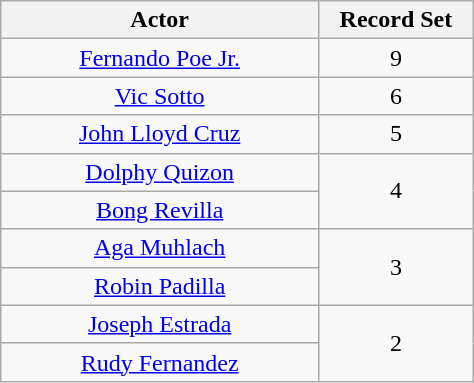<table class="wikitable" style="width:25%; text-align:center">
<tr>
<th width=15%>Actor</th>
<th width=5%>Record Set</th>
</tr>
<tr>
<td><a href='#'>Fernando Poe Jr.</a></td>
<td>9</td>
</tr>
<tr>
<td><a href='#'>Vic Sotto</a></td>
<td>6</td>
</tr>
<tr>
<td><a href='#'>John Lloyd Cruz</a></td>
<td>5</td>
</tr>
<tr>
<td><a href='#'>Dolphy Quizon</a></td>
<td rowspan=2>4</td>
</tr>
<tr>
<td><a href='#'>Bong Revilla</a></td>
</tr>
<tr>
<td><a href='#'>Aga Muhlach</a></td>
<td rowspan=2>3</td>
</tr>
<tr>
<td><a href='#'>Robin Padilla</a></td>
</tr>
<tr>
<td><a href='#'>Joseph Estrada</a></td>
<td rowspan=2>2</td>
</tr>
<tr>
<td><a href='#'>Rudy Fernandez</a></td>
</tr>
</table>
